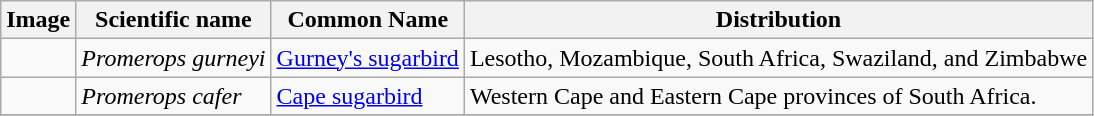<table class="wikitable">
<tr>
<th>Image</th>
<th>Scientific name</th>
<th>Common Name</th>
<th>Distribution</th>
</tr>
<tr>
<td></td>
<td><em>Promerops gurneyi</em></td>
<td><a href='#'>Gurney's sugarbird</a></td>
<td>Lesotho, Mozambique, South Africa, Swaziland, and Zimbabwe</td>
</tr>
<tr>
<td></td>
<td><em>Promerops cafer</em></td>
<td><a href='#'>Cape sugarbird</a></td>
<td>Western Cape and Eastern Cape provinces of South Africa.</td>
</tr>
<tr>
</tr>
</table>
